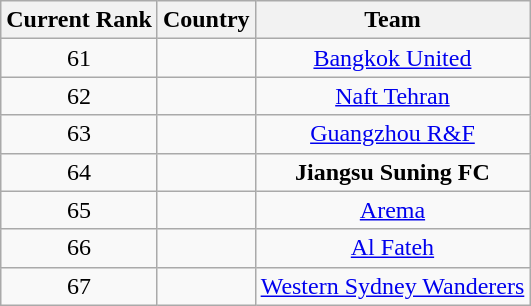<table class="wikitable" style="text-align: center;">
<tr>
<th>Current Rank</th>
<th>Country</th>
<th>Team</th>
</tr>
<tr>
<td>61</td>
<td></td>
<td><a href='#'>Bangkok United</a></td>
</tr>
<tr>
<td>62</td>
<td></td>
<td><a href='#'>Naft Tehran</a></td>
</tr>
<tr>
<td>63</td>
<td></td>
<td><a href='#'>Guangzhou R&F</a></td>
</tr>
<tr>
<td>64</td>
<td></td>
<td><strong>Jiangsu Suning FC</strong></td>
</tr>
<tr>
<td>65</td>
<td></td>
<td><a href='#'>Arema</a></td>
</tr>
<tr>
<td>66</td>
<td></td>
<td><a href='#'>Al Fateh</a></td>
</tr>
<tr>
<td>67</td>
<td></td>
<td><a href='#'>Western Sydney Wanderers</a></td>
</tr>
</table>
